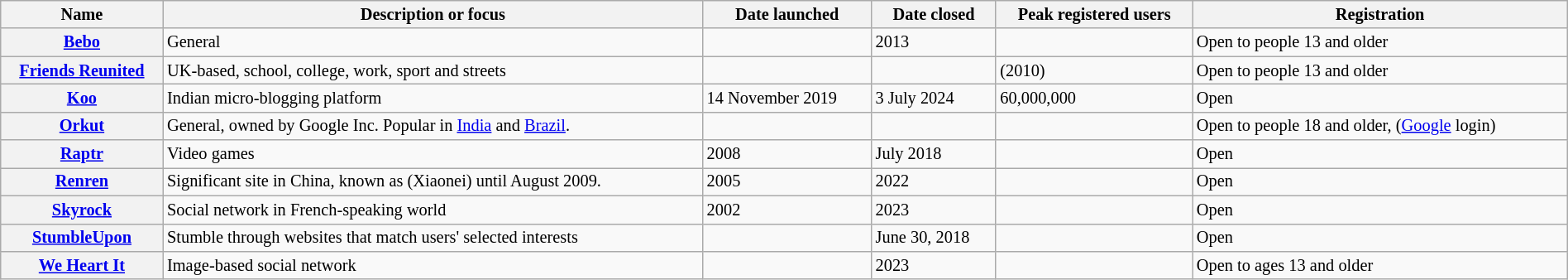<table class="wikitable sortable" style="font-size: 85%; width: 100%">
<tr>
<th>Name</th>
<th>Description or focus</th>
<th>Date launched</th>
<th>Date closed</th>
<th>Peak registered users</th>
<th>Registration</th>
</tr>
<tr>
<th><a href='#'>Bebo</a></th>
<td>General</td>
<td> </td>
<td>2013</td>
<td></td>
<td>Open to people 13 and older</td>
</tr>
<tr>
<th><a href='#'>Friends Reunited</a></th>
<td>UK-based, school, college, work, sport and streets</td>
<td></td>
<td></td>
<td> (2010)</td>
<td>Open to people 13 and older</td>
</tr>
<tr>
<th><a href='#'>Koo</a></th>
<td>Indian micro-blogging platform</td>
<td>14 November 2019</td>
<td>3 July 2024</td>
<td>60,000,000</td>
<td>Open</td>
</tr>
<tr>
<th><a href='#'>Orkut</a></th>
<td>General, owned by Google Inc. Popular in <a href='#'>India</a> and <a href='#'>Brazil</a>.</td>
<td></td>
<td></td>
<td></td>
<td>Open to people 18 and older, (<a href='#'>Google</a> login)</td>
</tr>
<tr>
<th><a href='#'>Raptr</a></th>
<td>Video games</td>
<td>2008</td>
<td>July 2018</td>
<td></td>
<td>Open</td>
</tr>
<tr>
<th><a href='#'>Renren</a></th>
<td>Significant site in China, known as  (Xiaonei) until August 2009.</td>
<td>2005</td>
<td>2022</td>
<td></td>
<td>Open</td>
</tr>
<tr>
<th><a href='#'>Skyrock</a></th>
<td>Social network in French-speaking world</td>
<td>2002</td>
<td>2023</td>
<td></td>
<td>Open</td>
</tr>
<tr>
<th><a href='#'>StumbleUpon</a></th>
<td>Stumble through websites that match users' selected interests</td>
<td></td>
<td>June 30, 2018</td>
<td></td>
<td>Open</td>
</tr>
<tr>
<th><a href='#'>We Heart It</a></th>
<td>Image-based social network</td>
<td></td>
<td>2023</td>
<td></td>
<td>Open to ages 13 and older</td>
</tr>
</table>
